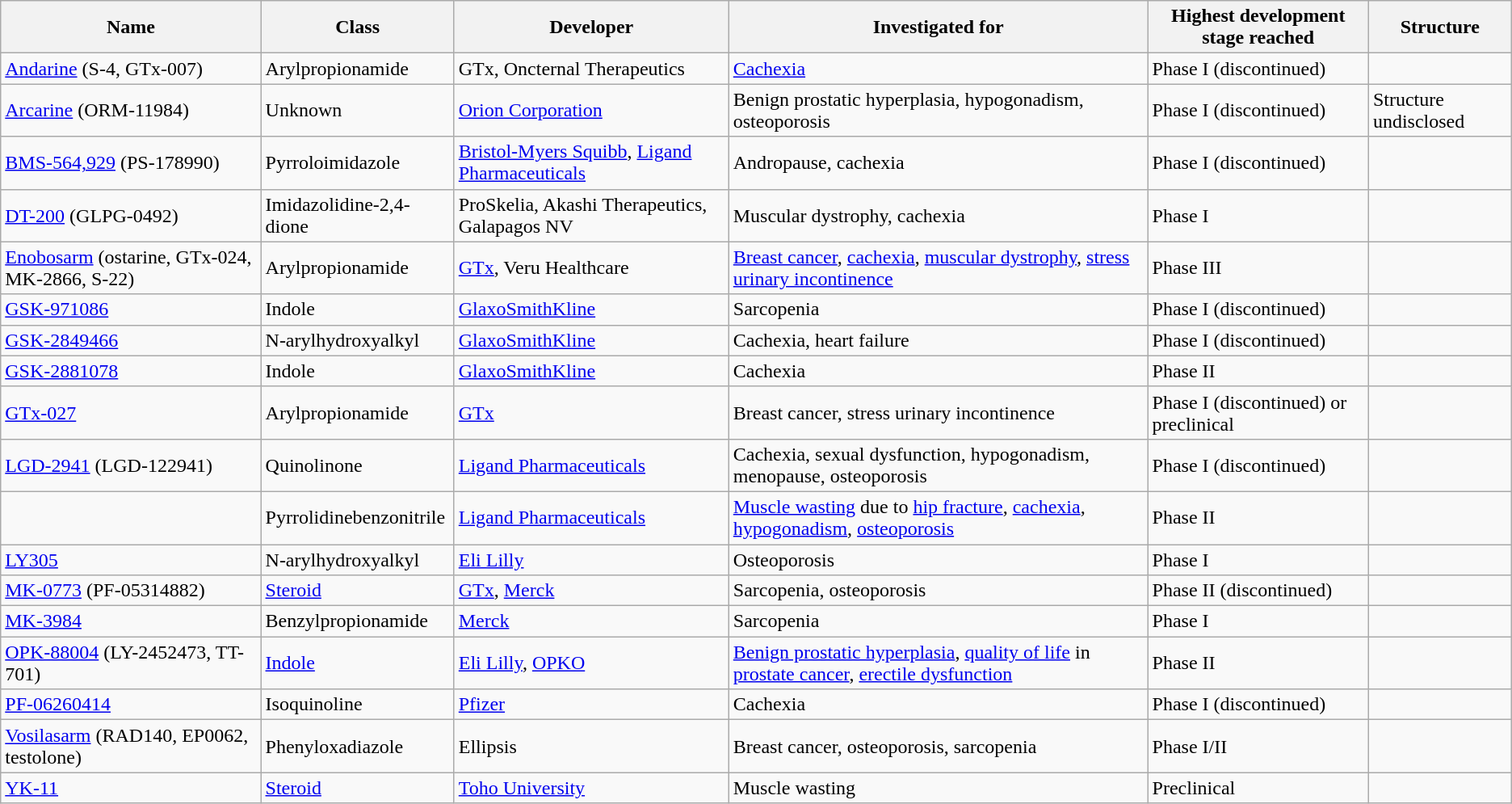<table class="wikitable sortable plainrowheaders">
<tr>
<th scope="col">Name</th>
<th scope="col">Class</th>
<th scope="col">Developer</th>
<th scope="col">Investigated for</th>
<th scope="col">Highest development stage reached</th>
<th scope="col">Structure</th>
</tr>
<tr>
<td><a href='#'>Andarine</a> (S-4, GTx-007)</td>
<td>Arylpropionamide</td>
<td>GTx, Oncternal Therapeutics</td>
<td><a href='#'>Cachexia</a></td>
<td>Phase I (discontinued)</td>
<td></td>
</tr>
<tr>
<td><a href='#'>Arcarine</a> (ORM-11984)</td>
<td>Unknown</td>
<td><a href='#'>Orion Corporation</a></td>
<td>Benign prostatic hyperplasia, hypogonadism, osteoporosis</td>
<td>Phase I (discontinued)</td>
<td>Structure undisclosed</td>
</tr>
<tr>
<td><a href='#'>BMS-564,929</a> (PS-178990)</td>
<td>Pyrroloimidazole</td>
<td><a href='#'>Bristol-Myers Squibb</a>, <a href='#'>Ligand Pharmaceuticals</a></td>
<td>Andropause, cachexia</td>
<td>Phase I (discontinued)</td>
<td></td>
</tr>
<tr>
<td><a href='#'>DT-200</a> (GLPG-0492)</td>
<td>Imidazolidine-2,4-dione</td>
<td>ProSkelia, Akashi Therapeutics, Galapagos NV</td>
<td>Muscular dystrophy, cachexia</td>
<td>Phase I</td>
<td></td>
</tr>
<tr>
<td><a href='#'>Enobosarm</a> (ostarine, GTx-024, MK-2866, S-22)</td>
<td>Arylpropionamide</td>
<td><a href='#'>GTx</a>, Veru Healthcare</td>
<td><a href='#'>Breast cancer</a>, <a href='#'>cachexia</a>, <a href='#'>muscular dystrophy</a>, <a href='#'>stress urinary incontinence</a></td>
<td>Phase III</td>
<td></td>
</tr>
<tr>
<td><a href='#'>GSK-971086</a></td>
<td>Indole</td>
<td><a href='#'>GlaxoSmithKline</a></td>
<td>Sarcopenia</td>
<td>Phase I (discontinued)</td>
<td></td>
</tr>
<tr>
<td><a href='#'>GSK-2849466</a></td>
<td>N-arylhydroxyalkyl </td>
<td><a href='#'>GlaxoSmithKline</a></td>
<td>Cachexia, heart failure</td>
<td>Phase I (discontinued)</td>
<td></td>
</tr>
<tr>
<td><a href='#'>GSK-2881078</a></td>
<td>Indole</td>
<td><a href='#'>GlaxoSmithKline</a></td>
<td>Cachexia</td>
<td>Phase II</td>
<td></td>
</tr>
<tr>
<td><a href='#'>GTx-027</a></td>
<td>Arylpropionamide</td>
<td><a href='#'>GTx</a></td>
<td>Breast cancer, stress urinary incontinence</td>
<td>Phase I (discontinued) or preclinical</td>
<td><br></td>
</tr>
<tr>
<td><a href='#'>LGD-2941</a> (LGD-122941)</td>
<td>Quinolinone</td>
<td><a href='#'>Ligand Pharmaceuticals</a></td>
<td>Cachexia, sexual dysfunction, hypogonadism, menopause, osteoporosis</td>
<td>Phase I (discontinued)</td>
<td></td>
</tr>
<tr>
<td></td>
<td>Pyrrolidinebenzonitrile</td>
<td><a href='#'>Ligand Pharmaceuticals</a></td>
<td><a href='#'>Muscle wasting</a> due to <a href='#'>hip fracture</a>, <a href='#'>cachexia</a>, <a href='#'>hypogonadism</a>, <a href='#'>osteoporosis</a></td>
<td>Phase II</td>
<td></td>
</tr>
<tr>
<td><a href='#'>LY305</a></td>
<td>N-arylhydroxyalkyl</td>
<td><a href='#'>Eli Lilly</a></td>
<td>Osteoporosis</td>
<td>Phase I</td>
<td></td>
</tr>
<tr>
<td><a href='#'>MK-0773</a> (PF-05314882)</td>
<td><a href='#'>Steroid</a></td>
<td><a href='#'>GTx</a>, <a href='#'>Merck</a></td>
<td>Sarcopenia, osteoporosis</td>
<td>Phase II (discontinued)</td>
<td></td>
</tr>
<tr>
<td><a href='#'>MK-3984</a></td>
<td>Benzylpropionamide</td>
<td><a href='#'>Merck</a></td>
<td>Sarcopenia</td>
<td>Phase I</td>
<td></td>
</tr>
<tr>
<td><a href='#'>OPK-88004</a> (LY-2452473, TT-701)</td>
<td><a href='#'>Indole</a></td>
<td><a href='#'>Eli Lilly</a>, <a href='#'>OPKO</a></td>
<td><a href='#'>Benign prostatic hyperplasia</a>, <a href='#'>quality of life</a> in <a href='#'>prostate cancer</a>, <a href='#'>erectile dysfunction</a></td>
<td>Phase II</td>
<td></td>
</tr>
<tr>
<td><a href='#'>PF-06260414</a></td>
<td>Isoquinoline</td>
<td><a href='#'>Pfizer</a></td>
<td>Cachexia</td>
<td>Phase I (discontinued)</td>
<td></td>
</tr>
<tr>
<td><a href='#'>Vosilasarm</a> (RAD140, EP0062, testolone)</td>
<td>Phenyloxadiazole</td>
<td>Ellipsis</td>
<td>Breast cancer, osteoporosis, sarcopenia</td>
<td>Phase I/II</td>
<td></td>
</tr>
<tr>
<td><a href='#'>YK-11</a></td>
<td><a href='#'>Steroid</a></td>
<td><a href='#'>Toho University</a></td>
<td>Muscle wasting</td>
<td data-sort-value="Phase 0">Preclinical</td>
<td></td>
</tr>
</table>
